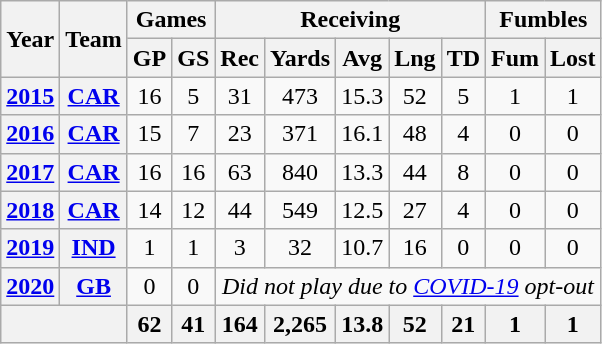<table class=wikitable style="text-align:center;">
<tr>
<th rowspan="2">Year</th>
<th rowspan="2">Team</th>
<th colspan="2">Games</th>
<th colspan="5">Receiving</th>
<th colspan="2">Fumbles</th>
</tr>
<tr>
<th>GP</th>
<th>GS</th>
<th>Rec</th>
<th>Yards</th>
<th>Avg</th>
<th>Lng</th>
<th>TD</th>
<th>Fum</th>
<th>Lost</th>
</tr>
<tr>
<th><a href='#'>2015</a></th>
<th><a href='#'>CAR</a></th>
<td>16</td>
<td>5</td>
<td>31</td>
<td>473</td>
<td>15.3</td>
<td>52</td>
<td>5</td>
<td>1</td>
<td>1</td>
</tr>
<tr>
<th><a href='#'>2016</a></th>
<th><a href='#'>CAR</a></th>
<td>15</td>
<td>7</td>
<td>23</td>
<td>371</td>
<td>16.1</td>
<td>48</td>
<td>4</td>
<td>0</td>
<td>0</td>
</tr>
<tr>
<th><a href='#'>2017</a></th>
<th><a href='#'>CAR</a></th>
<td>16</td>
<td>16</td>
<td>63</td>
<td>840</td>
<td>13.3</td>
<td>44</td>
<td>8</td>
<td>0</td>
<td>0</td>
</tr>
<tr>
<th><a href='#'>2018</a></th>
<th><a href='#'>CAR</a></th>
<td>14</td>
<td>12</td>
<td>44</td>
<td>549</td>
<td>12.5</td>
<td>27</td>
<td>4</td>
<td>0</td>
<td>0</td>
</tr>
<tr>
<th><a href='#'>2019</a></th>
<th><a href='#'>IND</a></th>
<td>1</td>
<td>1</td>
<td>3</td>
<td>32</td>
<td>10.7</td>
<td>16</td>
<td>0</td>
<td>0</td>
<td>0</td>
</tr>
<tr>
<th><a href='#'>2020</a></th>
<th><a href='#'>GB</a></th>
<td>0</td>
<td>0</td>
<td colspan="7"><em>Did not play due to <a href='#'>COVID-19</a> opt-out</em></td>
</tr>
<tr>
<th colspan="2"></th>
<th>62</th>
<th>41</th>
<th>164</th>
<th>2,265</th>
<th>13.8</th>
<th>52</th>
<th>21</th>
<th>1</th>
<th>1</th>
</tr>
</table>
